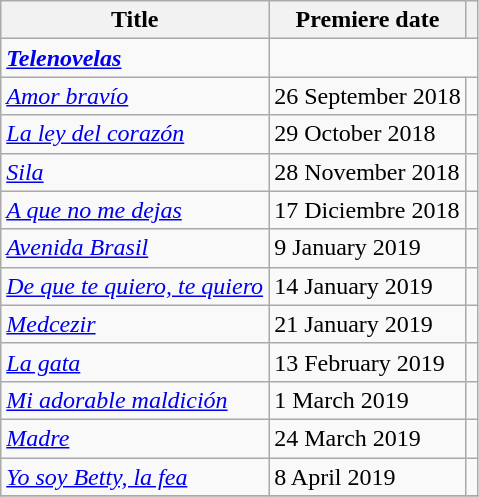<table class="wikitable">
<tr>
<th>Title</th>
<th>Premiere date</th>
<th></th>
</tr>
<tr>
<td><strong><em><a href='#'>Telenovelas</a></em></strong></td>
</tr>
<tr>
<td><em><a href='#'>Amor bravío</a></em></td>
<td>26 September 2018</td>
<td></td>
</tr>
<tr>
<td><em><a href='#'>La ley del corazón</a></em></td>
<td>29 October 2018</td>
<td></td>
</tr>
<tr>
<td><em><a href='#'>Sila</a></em></td>
<td>28 November 2018</td>
<td></td>
</tr>
<tr>
<td><em><a href='#'>A que no me dejas</a></em></td>
<td>17 Diciembre 2018</td>
<td></td>
</tr>
<tr>
<td><em><a href='#'>Avenida Brasil</a></em></td>
<td>9 January 2019</td>
<td></td>
</tr>
<tr>
<td><em><a href='#'>De que te quiero, te quiero</a></em></td>
<td>14 January 2019</td>
<td></td>
</tr>
<tr>
<td><em><a href='#'>Medcezir</a></em></td>
<td>21 January 2019</td>
<td></td>
</tr>
<tr>
<td><em><a href='#'>La gata</a></em></td>
<td>13 February 2019</td>
<td></td>
</tr>
<tr>
<td><em><a href='#'>Mi adorable maldición</a></em></td>
<td>1 March 2019</td>
<td></td>
</tr>
<tr>
<td><em><a href='#'>Madre</a></em></td>
<td>24 March 2019</td>
<td></td>
</tr>
<tr>
<td><em><a href='#'>Yo soy Betty, la fea</a></em></td>
<td>8 April 2019</td>
<td></td>
</tr>
<tr>
</tr>
</table>
